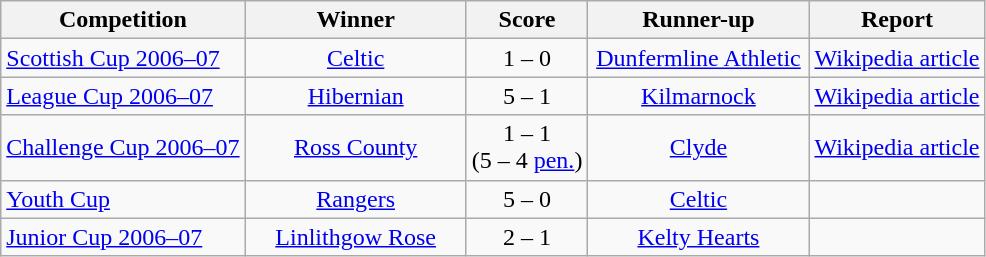<table class="wikitable" style="text-align: center;">
<tr>
<th wisth=155>Competition</th>
<th width=140>Winner</th>
<th wisth=80>Score</th>
<th width=140>Runner-up</th>
<th>Report</th>
</tr>
<tr>
<td align=left><a href='#'>Scottish Cup 2006–07</a></td>
<td><a href='#'>Celtic</a></td>
<td>1 – 0</td>
<td><a href='#'>Dunfermline Athletic</a></td>
<td><a href='#'>Wikipedia article</a></td>
</tr>
<tr>
<td align=left><a href='#'>League Cup 2006–07</a></td>
<td><a href='#'>Hibernian</a></td>
<td>5 – 1</td>
<td><a href='#'>Kilmarnock</a></td>
<td><a href='#'>Wikipedia article</a></td>
</tr>
<tr>
<td align=left><a href='#'>Challenge Cup 2006–07</a></td>
<td><a href='#'>Ross County</a></td>
<td>1 – 1 <br>(5 – 4 <a href='#'>pen.</a>)</td>
<td><a href='#'>Clyde</a></td>
<td><a href='#'>Wikipedia article</a></td>
</tr>
<tr>
<td align=left><a href='#'>Youth Cup</a></td>
<td><a href='#'>Rangers</a></td>
<td>5 – 0</td>
<td><a href='#'>Celtic</a></td>
<td></td>
</tr>
<tr>
<td align=left><a href='#'>Junior Cup 2006–07</a></td>
<td><a href='#'>Linlithgow Rose</a></td>
<td>2 – 1 </td>
<td><a href='#'>Kelty Hearts</a></td>
<td></td>
</tr>
</table>
